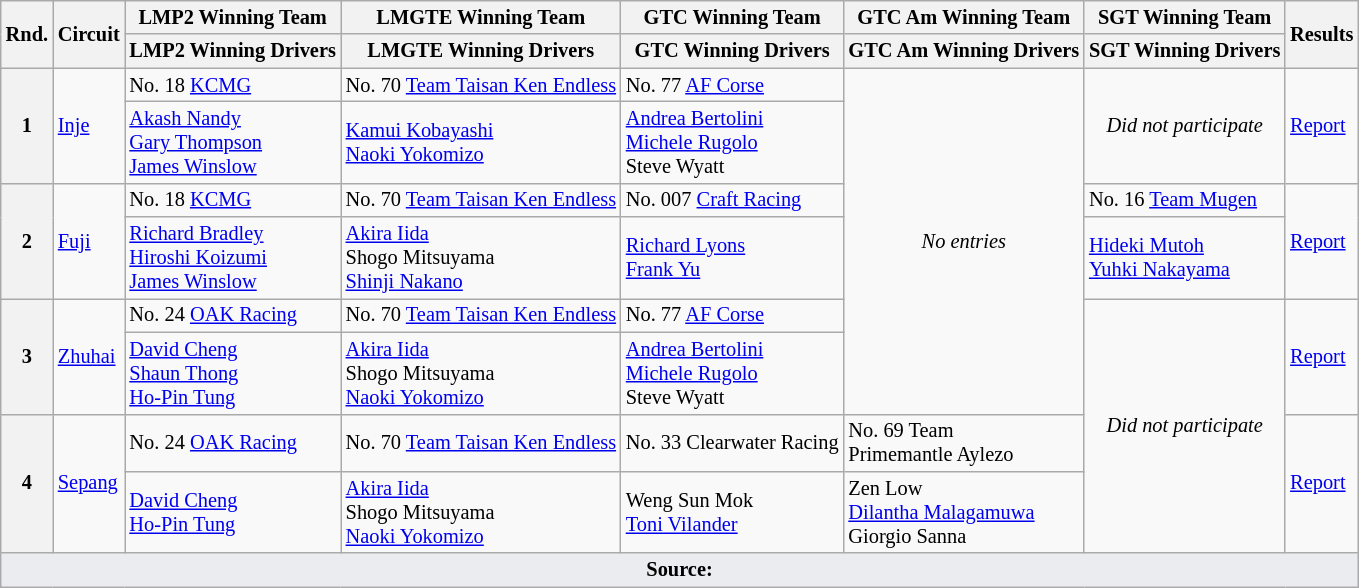<table class="wikitable" style="font-size: 85%;">
<tr>
<th rowspan=2>Rnd.</th>
<th rowspan=2>Circuit</th>
<th>LMP2 Winning Team</th>
<th>LMGTE Winning Team</th>
<th>GTC Winning Team</th>
<th>GTC Am Winning Team</th>
<th>SGT Winning Team</th>
<th rowspan=2>Results</th>
</tr>
<tr>
<th>LMP2 Winning Drivers</th>
<th>LMGTE Winning Drivers</th>
<th>GTC Winning Drivers</th>
<th>GTC Am Winning Drivers</th>
<th>SGT Winning Drivers</th>
</tr>
<tr>
<th rowspan=2>1</th>
<td rowspan=2><a href='#'>Inje</a></td>
<td> No. 18 <a href='#'>KCMG</a></td>
<td> No. 70 <a href='#'>Team Taisan Ken Endless</a></td>
<td> No. 77 <a href='#'>AF Corse</a></td>
<td rowspan=6 align=center><em>No entries</em></td>
<td rowspan=2 align=center><em>Did not participate</em></td>
<td rowspan=2><a href='#'>Report</a></td>
</tr>
<tr>
<td> <a href='#'>Akash Nandy</a><br> <a href='#'>Gary Thompson</a><br> <a href='#'>James Winslow</a></td>
<td> <a href='#'>Kamui Kobayashi</a><br> <a href='#'>Naoki Yokomizo</a></td>
<td> <a href='#'>Andrea Bertolini</a><br> <a href='#'>Michele Rugolo</a><br> Steve Wyatt</td>
</tr>
<tr>
<th rowspan=2>2</th>
<td rowspan=2><a href='#'>Fuji</a></td>
<td> No. 18 <a href='#'>KCMG</a></td>
<td> No. 70 <a href='#'>Team Taisan Ken Endless</a></td>
<td> No. 007 <a href='#'>Craft Racing</a></td>
<td> No. 16 <a href='#'>Team Mugen</a></td>
<td rowspan=2><a href='#'>Report</a></td>
</tr>
<tr>
<td> <a href='#'>Richard Bradley</a><br> <a href='#'>Hiroshi Koizumi</a><br> <a href='#'>James Winslow</a></td>
<td> <a href='#'>Akira Iida</a><br> Shogo Mitsuyama<br> <a href='#'>Shinji Nakano</a></td>
<td> <a href='#'>Richard Lyons</a><br> <a href='#'>Frank Yu</a></td>
<td> <a href='#'>Hideki Mutoh</a><br> <a href='#'>Yuhki Nakayama</a></td>
</tr>
<tr>
<th rowspan=2>3</th>
<td rowspan=2><a href='#'>Zhuhai</a></td>
<td> No. 24 <a href='#'>OAK Racing</a></td>
<td> No. 70 <a href='#'>Team Taisan Ken Endless</a></td>
<td> No. 77 <a href='#'>AF Corse</a></td>
<td rowspan=4 align=center><em>Did not participate</em></td>
<td rowspan=2><a href='#'>Report</a></td>
</tr>
<tr>
<td> <a href='#'>David Cheng</a><br> <a href='#'>Shaun Thong</a><br> <a href='#'>Ho-Pin Tung</a></td>
<td> <a href='#'>Akira Iida</a><br> Shogo Mitsuyama<br> <a href='#'>Naoki Yokomizo</a></td>
<td> <a href='#'>Andrea Bertolini</a><br> <a href='#'>Michele Rugolo</a><br> Steve Wyatt</td>
</tr>
<tr>
<th rowspan=2>4</th>
<td rowspan=2><a href='#'>Sepang</a></td>
<td> No. 24 <a href='#'>OAK Racing</a></td>
<td> No. 70 <a href='#'>Team Taisan Ken Endless</a></td>
<td> No. 33 Clearwater Racing</td>
<td> No. 69 Team<br>Primemantle Aylezo</td>
<td rowspan=2><a href='#'>Report</a></td>
</tr>
<tr>
<td> <a href='#'>David Cheng</a><br> <a href='#'>Ho-Pin Tung</a></td>
<td> <a href='#'>Akira Iida</a><br> Shogo Mitsuyama<br> <a href='#'>Naoki Yokomizo</a></td>
<td> Weng Sun Mok<br> <a href='#'>Toni Vilander</a></td>
<td> Zen Low<br> <a href='#'>Dilantha Malagamuwa</a><br> Giorgio Sanna</td>
</tr>
<tr class="sortbottom">
<td colspan="8" style="background-color:#EAECF0;text-align:center"><strong>Source:</strong></td>
</tr>
</table>
